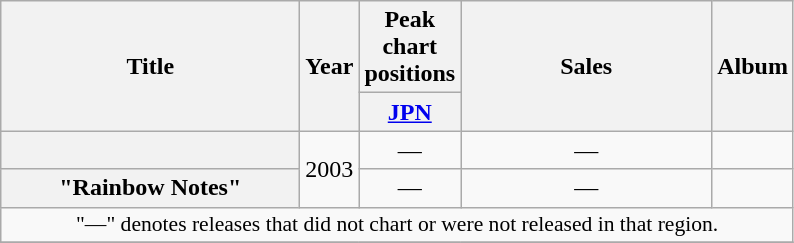<table class="wikitable plainrowheaders" style="text-align:center;">
<tr>
<th rowspan="2" style="width:12em;">Title</th>
<th rowspan="2">Year</th>
<th colspan="1">Peak chart positions</th>
<th rowspan="2" style="width:10em;">Sales</th>
<th rowspan="2">Album</th>
</tr>
<tr>
<th width="30"><a href='#'>JPN</a></th>
</tr>
<tr>
<th scope="row"></th>
<td rowspan="2">2003</td>
<td>—</td>
<td>—</td>
<td></td>
</tr>
<tr>
<th scope="row">"Rainbow Notes"</th>
<td>—</td>
<td>—</td>
<td></td>
</tr>
<tr>
<td colspan="5" style="font-size:90%;">"—" denotes releases that did not chart or were not released in that region.</td>
</tr>
<tr>
</tr>
</table>
